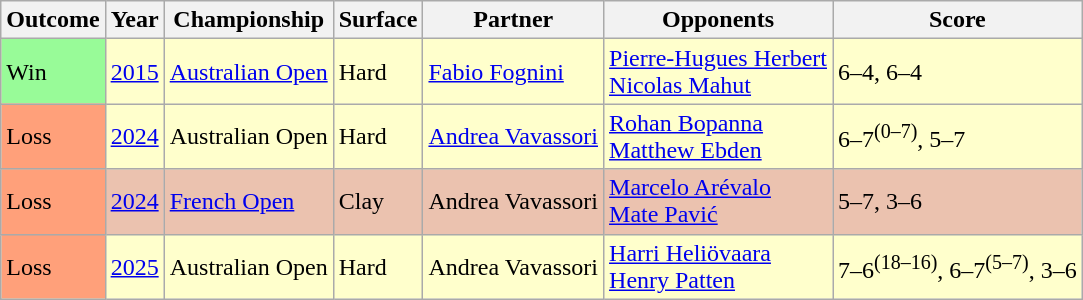<table class="sortable wikitable nowrap">
<tr>
<th>Outcome</th>
<th>Year</th>
<th>Championship</th>
<th>Surface</th>
<th>Partner</th>
<th>Opponents</th>
<th class=unsortable>Score</th>
</tr>
<tr style=background:#ffc>
<td bgcolor=98fb98>Win</td>
<td><a href='#'>2015</a></td>
<td><a href='#'>Australian Open</a></td>
<td>Hard</td>
<td> <a href='#'>Fabio Fognini</a></td>
<td> <a href='#'>Pierre-Hugues Herbert</a> <br> <a href='#'>Nicolas Mahut</a></td>
<td>6–4, 6–4</td>
</tr>
<tr style=background:#ffc>
<td bgcolor=ffa07a>Loss</td>
<td><a href='#'>2024</a></td>
<td>Australian Open</td>
<td>Hard</td>
<td> <a href='#'>Andrea Vavassori</a></td>
<td> <a href='#'>Rohan Bopanna</a><br> <a href='#'>Matthew Ebden</a></td>
<td>6–7<sup>(0–7)</sup>, 5–7</td>
</tr>
<tr style=background:#ebc2af>
<td bgcolor=ffa07a>Loss</td>
<td><a href='#'>2024</a></td>
<td><a href='#'>French Open</a></td>
<td>Clay</td>
<td> Andrea Vavassori</td>
<td> <a href='#'>Marcelo Arévalo</a><br> <a href='#'>Mate Pavić</a></td>
<td>5–7, 3–6</td>
</tr>
<tr style=background:#ffc>
<td bgcolor=ffa07a>Loss</td>
<td><a href='#'>2025</a></td>
<td>Australian Open</td>
<td>Hard</td>
<td> Andrea Vavassori</td>
<td> <a href='#'>Harri Heliövaara</a><br> <a href='#'>Henry Patten</a></td>
<td>7–6<sup>(18–16)</sup>, 6–7<sup>(5–7)</sup>, 3–6</td>
</tr>
</table>
